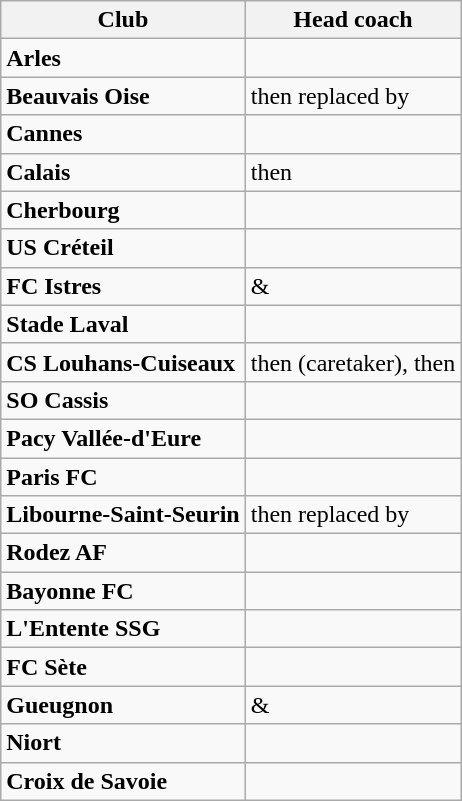<table class="wikitable sortable">
<tr>
<th>Club</th>
<th>Head coach</th>
</tr>
<tr>
<td style="text-align: left; font-weight: bold;">Arles</td>
<td style="text-align: left;"></td>
</tr>
<tr>
<td style="text-align: left; font-weight: bold;">Beauvais Oise</td>
<td style="text-align: left;">  then replaced by </td>
</tr>
<tr>
<td style="text-align: left; font-weight: bold;">Cannes</td>
<td style="text-align: left;"></td>
</tr>
<tr>
<td style="text-align: left; font-weight: bold;">Calais</td>
<td style="text-align: left;"> then </td>
</tr>
<tr>
<td style="text-align: left; font-weight: bold;">Cherbourg</td>
<td style="text-align: left;"></td>
</tr>
<tr>
<td style="text-align: left; font-weight: bold;">US Créteil</td>
<td style="text-align: left;"></td>
</tr>
<tr>
<td style="text-align: left; font-weight: bold;">FC Istres</td>
<td style="text-align: left;"> & </td>
</tr>
<tr>
<td style="text-align: left; font-weight: bold;">Stade Laval</td>
<td style="text-align: left;"></td>
</tr>
<tr>
<td style="text-align: left; font-weight: bold;">CS Louhans-Cuiseaux</td>
<td style="text-align: left;"> then  (caretaker), then </td>
</tr>
<tr>
<td style="text-align: left; font-weight: bold;">SO Cassis</td>
<td style="text-align: left;"></td>
</tr>
<tr>
<td style="text-align: left; font-weight: bold;">Pacy Vallée-d'Eure</td>
<td style="text-align: left;"></td>
</tr>
<tr>
<td style="text-align: left; font-weight: bold;">Paris FC</td>
<td style="text-align: left;"></td>
</tr>
<tr>
<td style="text-align: left; font-weight: bold;">Libourne-Saint-Seurin</td>
<td style="text-align: left;"> then replaced by </td>
</tr>
<tr>
<td style="text-align: left; font-weight: bold;">Rodez AF</td>
<td style="text-align: left;"></td>
</tr>
<tr>
<td style="text-align: left; font-weight: bold;">Bayonne FC</td>
<td style="text-align: left;"></td>
</tr>
<tr>
<td style="text-align: left; font-weight: bold;">L'Entente SSG</td>
<td style="text-align: left;"></td>
</tr>
<tr>
<td style="text-align: left; font-weight: bold;">FC Sète</td>
<td style="text-align: left;"></td>
</tr>
<tr>
<td style="text-align: left; font-weight: bold;">Gueugnon</td>
<td style="text-align: left;"> & </td>
</tr>
<tr>
<td style="text-align: left; font-weight: bold;">Niort</td>
<td style="text-align: left;"></td>
</tr>
<tr>
<td style="text-align: left; font-weight: bold;">Croix de Savoie</td>
<td style="text-align: left;"></td>
</tr>
</table>
